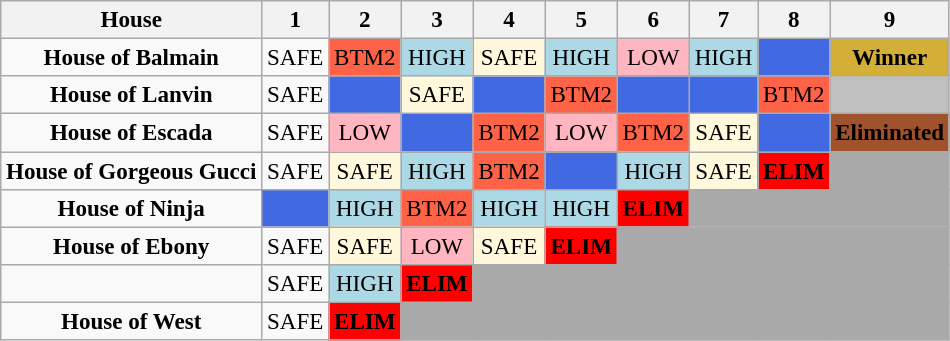<table class="wikitable" border="2" style="text-align: center; font-size: 96%;">
<tr>
<th>House</th>
<th>1</th>
<th>2</th>
<th>3</th>
<th>4</th>
<th>5</th>
<th>6</th>
<th>7</th>
<th>8</th>
<th>9</th>
</tr>
<tr>
<td><strong>House of Balmain</strong></td>
<td>SAFE</td>
<td bgcolor="tomato">BTM2</td>
<td bgcolor="lightblue">HIGH</td>
<td bgcolor="cornsilk">SAFE</td>
<td bgcolor="lightblue">HIGH</td>
<td style="background:lightpink;">LOW</td>
<td bgcolor="lightblue">HIGH</td>
<td bgcolor="royalblue"><strong></strong></td>
<td bgcolor="#D4AF37"><strong>Winner</strong></td>
</tr>
<tr>
<td><strong>House of Lanvin</strong></td>
<td>SAFE</td>
<td bgcolor="royalblue"><strong></strong></td>
<td bgcolor="cornsilk">SAFE</td>
<td bgcolor="royalblue"><strong></strong></td>
<td bgcolor="tomato">BTM2</td>
<td bgcolor="royalblue"><strong></strong></td>
<td bgcolor="royalblue"><strong></strong></td>
<td bgcolor="tomato">BTM2</td>
<td bgcolor="silver"></td>
</tr>
<tr>
<td><strong>House of Escada</strong></td>
<td>SAFE</td>
<td style="background:lightpink;">LOW</td>
<td bgcolor="royalblue"><strong></strong></td>
<td bgcolor="tomato">BTM2</td>
<td style="background:lightpink;">LOW</td>
<td bgcolor="tomato">BTM2</td>
<td bgcolor="cornsilk">SAFE</td>
<td bgcolor="royalblue"><strong></strong></td>
<td style="background: sienna;"><strong>Eliminated</strong></td>
</tr>
<tr>
<td><strong>House of Gorgeous Gucci</strong></td>
<td>SAFE</td>
<td bgcolor="cornsilk">SAFE</td>
<td bgcolor="lightblue">HIGH</td>
<td bgcolor="tomato">BTM2</td>
<td bgcolor="royalblue"><strong></strong></td>
<td bgcolor="lightblue">HIGH</td>
<td bgcolor="cornsilk">SAFE</td>
<td bgcolor="red"><strong>ELIM</strong></td>
<td colspan="1" bgcolor="darkgray"></td>
</tr>
<tr>
<td><strong>House of Ninja</strong></td>
<td bgcolor="royalblue"><strong></strong></td>
<td bgcolor="lightblue">HIGH</td>
<td bgcolor="tomato">BTM2</td>
<td bgcolor="lightblue">HIGH</td>
<td bgcolor="lightblue">HIGH</td>
<td bgcolor="red"><strong>ELIM</strong></td>
<td colspan="3" bgcolor="darkgray"></td>
</tr>
<tr>
<td><strong>House of Ebony</strong></td>
<td>SAFE</td>
<td bgcolor="cornsilk">SAFE</td>
<td style="background:lightpink;">LOW</td>
<td bgcolor="cornsilk">SAFE</td>
<td bgcolor="red"><strong>ELIM</strong></td>
<td colspan="4" bgcolor="darkgray"></td>
</tr>
<tr>
<td></td>
<td>SAFE</td>
<td bgcolor="lightblue">HIGH</td>
<td bgcolor="red"><strong>ELIM</strong></td>
<td colspan="6" bgcolor="darkgray"></td>
</tr>
<tr>
<td><strong>House of West</strong></td>
<td>SAFE</td>
<td bgcolor="red"><strong>ELIM</strong></td>
<td colspan="7" bgcolor="darkgray"></td>
</tr>
</table>
